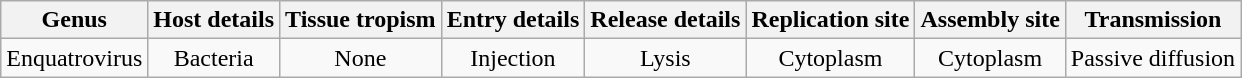<table class="wikitable sortable" style="text-align:center">
<tr>
<th>Genus</th>
<th>Host details</th>
<th>Tissue tropism</th>
<th>Entry details</th>
<th>Release details</th>
<th>Replication site</th>
<th>Assembly site</th>
<th>Transmission</th>
</tr>
<tr>
<td>Enquatrovirus</td>
<td>Bacteria</td>
<td>None</td>
<td>Injection</td>
<td>Lysis</td>
<td>Cytoplasm</td>
<td>Cytoplasm</td>
<td>Passive diffusion</td>
</tr>
</table>
